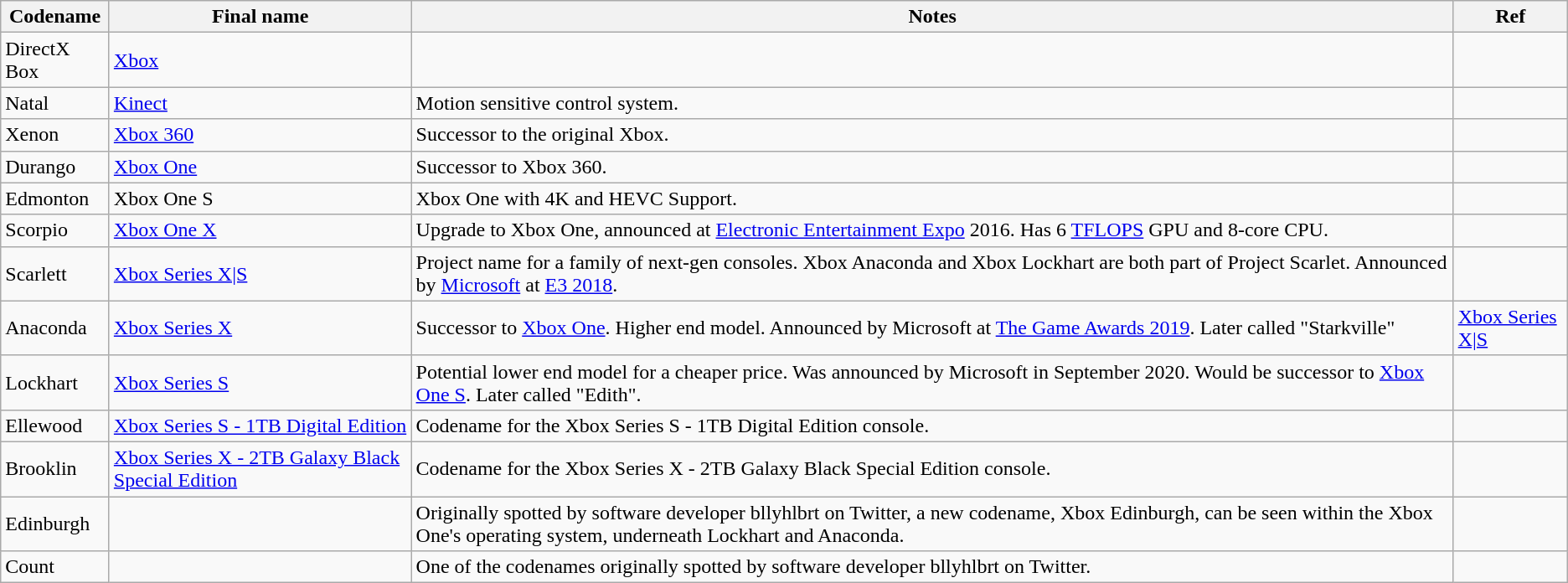<table class="sortable wikitable">
<tr>
<th>Codename</th>
<th>Final name</th>
<th>Notes</th>
<th>Ref</th>
</tr>
<tr>
<td>DirectX Box</td>
<td><a href='#'>Xbox</a></td>
<td></td>
<td></td>
</tr>
<tr>
<td>Natal</td>
<td><a href='#'>Kinect</a></td>
<td>Motion sensitive control system.</td>
<td></td>
</tr>
<tr>
<td>Xenon</td>
<td><a href='#'>Xbox 360</a></td>
<td>Successor to the original Xbox.</td>
<td></td>
</tr>
<tr>
<td>Durango</td>
<td><a href='#'>Xbox One</a></td>
<td>Successor to Xbox 360.</td>
<td></td>
</tr>
<tr>
<td>Edmonton</td>
<td>Xbox One S</td>
<td>Xbox One with 4K and HEVC Support.</td>
<td></td>
</tr>
<tr>
<td>Scorpio</td>
<td><a href='#'>Xbox One X</a></td>
<td>Upgrade to Xbox One, announced at <a href='#'>Electronic Entertainment Expo</a> 2016. Has 6 <a href='#'>TFLOPS</a> GPU and 8-core CPU.</td>
<td></td>
</tr>
<tr>
<td>Scarlett</td>
<td><a href='#'>Xbox Series X|S</a></td>
<td>Project name for a family of next-gen consoles. Xbox Anaconda and Xbox Lockhart are both part of Project Scarlet. Announced by <a href='#'>Microsoft</a> at <a href='#'>E3 2018</a>.</td>
<td></td>
</tr>
<tr>
<td>Anaconda</td>
<td><a href='#'>Xbox Series X</a></td>
<td>Successor to <a href='#'>Xbox One</a>. Higher end model. Announced by Microsoft at <a href='#'>The Game Awards 2019</a>. Later called "Starkville"</td>
<td><a href='#'>Xbox Series X|S</a></td>
</tr>
<tr>
<td>Lockhart</td>
<td><a href='#'>Xbox Series S</a></td>
<td>Potential lower end model for a cheaper price. Was announced by Microsoft in September 2020. Would be successor to <a href='#'>Xbox One S</a>. Later called "Edith".</td>
<td></td>
</tr>
<tr>
<td>Ellewood</td>
<td><a href='#'>Xbox Series S - 1TB Digital Edition</a></td>
<td>Codename for the Xbox Series S - 1TB Digital Edition console.</td>
<td></td>
</tr>
<tr>
<td>Brooklin</td>
<td><a href='#'>Xbox Series X - 2TB Galaxy Black Special Edition</a></td>
<td>Codename for the Xbox Series X - 2TB Galaxy Black Special Edition console.</td>
<td></td>
</tr>
<tr>
<td>Edinburgh</td>
<td></td>
<td>Originally spotted by software developer bllyhlbrt on Twitter, a new codename, Xbox Edinburgh, can be seen within the Xbox One's operating system, underneath Lockhart and Anaconda.</td>
<td></td>
</tr>
<tr>
<td>Count</td>
<td></td>
<td>One of the codenames originally spotted by software developer bllyhlbrt on Twitter.</td>
<td></td>
</tr>
</table>
